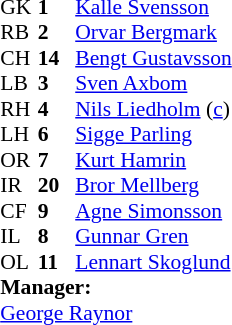<table style="font-size:90%; margin:0.2em auto;" cellspacing="0" cellpadding="0">
<tr>
<th width="25"></th>
<th width="25"></th>
</tr>
<tr>
<td>GK</td>
<td><strong>1</strong></td>
<td><a href='#'>Kalle Svensson</a></td>
</tr>
<tr>
<td>RB</td>
<td><strong>2</strong></td>
<td><a href='#'>Orvar Bergmark</a></td>
</tr>
<tr>
<td>CH</td>
<td><strong>14</strong></td>
<td><a href='#'>Bengt Gustavsson</a></td>
</tr>
<tr>
<td>LB</td>
<td><strong>3</strong></td>
<td><a href='#'>Sven Axbom</a></td>
</tr>
<tr>
<td>RH</td>
<td><strong>4</strong></td>
<td><a href='#'>Nils Liedholm</a> (<a href='#'>c</a>)</td>
</tr>
<tr>
<td>LH</td>
<td><strong>6</strong></td>
<td><a href='#'>Sigge Parling</a></td>
</tr>
<tr>
<td>OR</td>
<td><strong>7</strong></td>
<td><a href='#'>Kurt Hamrin</a></td>
</tr>
<tr>
<td>IR</td>
<td><strong>20</strong></td>
<td><a href='#'>Bror Mellberg</a></td>
</tr>
<tr>
<td>CF</td>
<td><strong>9</strong></td>
<td><a href='#'>Agne Simonsson</a></td>
</tr>
<tr>
<td>IL</td>
<td><strong>8</strong></td>
<td><a href='#'>Gunnar Gren</a></td>
</tr>
<tr>
<td>OL</td>
<td><strong>11</strong></td>
<td><a href='#'>Lennart Skoglund</a></td>
</tr>
<tr>
<td colspan=3><strong>Manager:</strong></td>
</tr>
<tr>
<td colspan=4> <a href='#'>George Raynor</a></td>
</tr>
</table>
